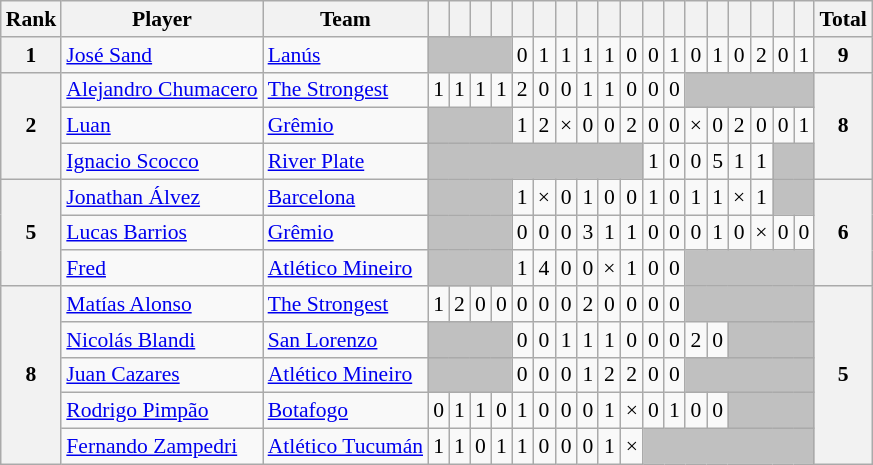<table class="wikitable" style="text-align:center; font-size:90%">
<tr>
<th>Rank</th>
<th>Player</th>
<th>Team</th>
<th></th>
<th></th>
<th></th>
<th></th>
<th></th>
<th></th>
<th></th>
<th></th>
<th></th>
<th></th>
<th></th>
<th></th>
<th></th>
<th></th>
<th></th>
<th></th>
<th></th>
<th></th>
<th>Total</th>
</tr>
<tr>
<th>1</th>
<td align=left> <a href='#'>José Sand</a></td>
<td align=left> <a href='#'>Lanús</a></td>
<td bgcolor="silver" colspan=4></td>
<td>0</td>
<td>1</td>
<td>1</td>
<td>1</td>
<td>1</td>
<td>0</td>
<td>0</td>
<td>1</td>
<td>0</td>
<td>1</td>
<td>0</td>
<td>2</td>
<td>0</td>
<td>1</td>
<th>9</th>
</tr>
<tr>
<th rowspan=3>2</th>
<td align=left> <a href='#'>Alejandro Chumacero</a></td>
<td align=left> <a href='#'>The Strongest</a></td>
<td>1</td>
<td>1</td>
<td>1</td>
<td>1</td>
<td>2</td>
<td>0</td>
<td>0</td>
<td>1</td>
<td>1</td>
<td>0</td>
<td>0</td>
<td>0</td>
<td bgcolor="silver" colspan=6></td>
<th rowspan=3>8</th>
</tr>
<tr>
<td align=left> <a href='#'>Luan</a></td>
<td align=left> <a href='#'>Grêmio</a></td>
<td bgcolor="silver" colspan=4></td>
<td>1</td>
<td>2</td>
<td>×</td>
<td>0</td>
<td>0</td>
<td>2</td>
<td>0</td>
<td>0</td>
<td>×</td>
<td>0</td>
<td>2</td>
<td>0</td>
<td>0</td>
<td>1</td>
</tr>
<tr>
<td align=left> <a href='#'>Ignacio Scocco</a></td>
<td align=left> <a href='#'>River Plate</a></td>
<td bgcolor="silver" colspan=10></td>
<td>1</td>
<td>0</td>
<td>0</td>
<td>5</td>
<td>1</td>
<td>1</td>
<td bgcolor="silver" colspan=2></td>
</tr>
<tr>
<th rowspan=3>5</th>
<td align=left> <a href='#'>Jonathan Álvez</a></td>
<td align=left> <a href='#'>Barcelona</a></td>
<td bgcolor="silver" colspan=4></td>
<td>1</td>
<td>×</td>
<td>0</td>
<td>1</td>
<td>0</td>
<td>0</td>
<td>1</td>
<td>0</td>
<td>1</td>
<td>1</td>
<td>×</td>
<td>1</td>
<td bgcolor="silver" colspan=2></td>
<th rowspan=3>6</th>
</tr>
<tr>
<td align=left> <a href='#'>Lucas Barrios</a></td>
<td align=left> <a href='#'>Grêmio</a></td>
<td bgcolor="silver" colspan=4></td>
<td>0</td>
<td>0</td>
<td>0</td>
<td>3</td>
<td>1</td>
<td>1</td>
<td>0</td>
<td>0</td>
<td>0</td>
<td>1</td>
<td>0</td>
<td>×</td>
<td>0</td>
<td>0</td>
</tr>
<tr>
<td align=left> <a href='#'>Fred</a></td>
<td align=left> <a href='#'>Atlético Mineiro</a></td>
<td bgcolor="silver" colspan=4></td>
<td>1</td>
<td>4</td>
<td>0</td>
<td>0</td>
<td>×</td>
<td>1</td>
<td>0</td>
<td>0</td>
<td bgcolor="silver" colspan=6></td>
</tr>
<tr>
<th rowspan=5>8</th>
<td align=left> <a href='#'>Matías Alonso</a></td>
<td align=left> <a href='#'>The Strongest</a></td>
<td>1</td>
<td>2</td>
<td>0</td>
<td>0</td>
<td>0</td>
<td>0</td>
<td>0</td>
<td>2</td>
<td>0</td>
<td>0</td>
<td>0</td>
<td>0</td>
<td bgcolor="silver" colspan=6></td>
<th rowspan=5>5</th>
</tr>
<tr>
<td align=left> <a href='#'>Nicolás Blandi</a></td>
<td align=left> <a href='#'>San Lorenzo</a></td>
<td bgcolor="silver" colspan=4></td>
<td>0</td>
<td>0</td>
<td>1</td>
<td>1</td>
<td>1</td>
<td>0</td>
<td>0</td>
<td>0</td>
<td>2</td>
<td>0</td>
<td bgcolor="silver" colspan=4></td>
</tr>
<tr>
<td align=left> <a href='#'>Juan Cazares</a></td>
<td align=left> <a href='#'>Atlético Mineiro</a></td>
<td bgcolor="silver" colspan=4></td>
<td>0</td>
<td>0</td>
<td>0</td>
<td>1</td>
<td>2</td>
<td>2</td>
<td>0</td>
<td>0</td>
<td bgcolor="silver" colspan=6></td>
</tr>
<tr>
<td align=left> <a href='#'>Rodrigo Pimpão</a></td>
<td align=left> <a href='#'>Botafogo</a></td>
<td>0</td>
<td>1</td>
<td>1</td>
<td>0</td>
<td>1</td>
<td>0</td>
<td>0</td>
<td>0</td>
<td>1</td>
<td>×</td>
<td>0</td>
<td>1</td>
<td>0</td>
<td>0</td>
<td bgcolor="silver" colspan=4></td>
</tr>
<tr>
<td align=left> <a href='#'>Fernando Zampedri</a></td>
<td align=left> <a href='#'>Atlético Tucumán</a></td>
<td>1</td>
<td>1</td>
<td>0</td>
<td>1</td>
<td>1</td>
<td>0</td>
<td>0</td>
<td>0</td>
<td>1</td>
<td>×</td>
<td bgcolor="silver" colspan=8></td>
</tr>
</table>
